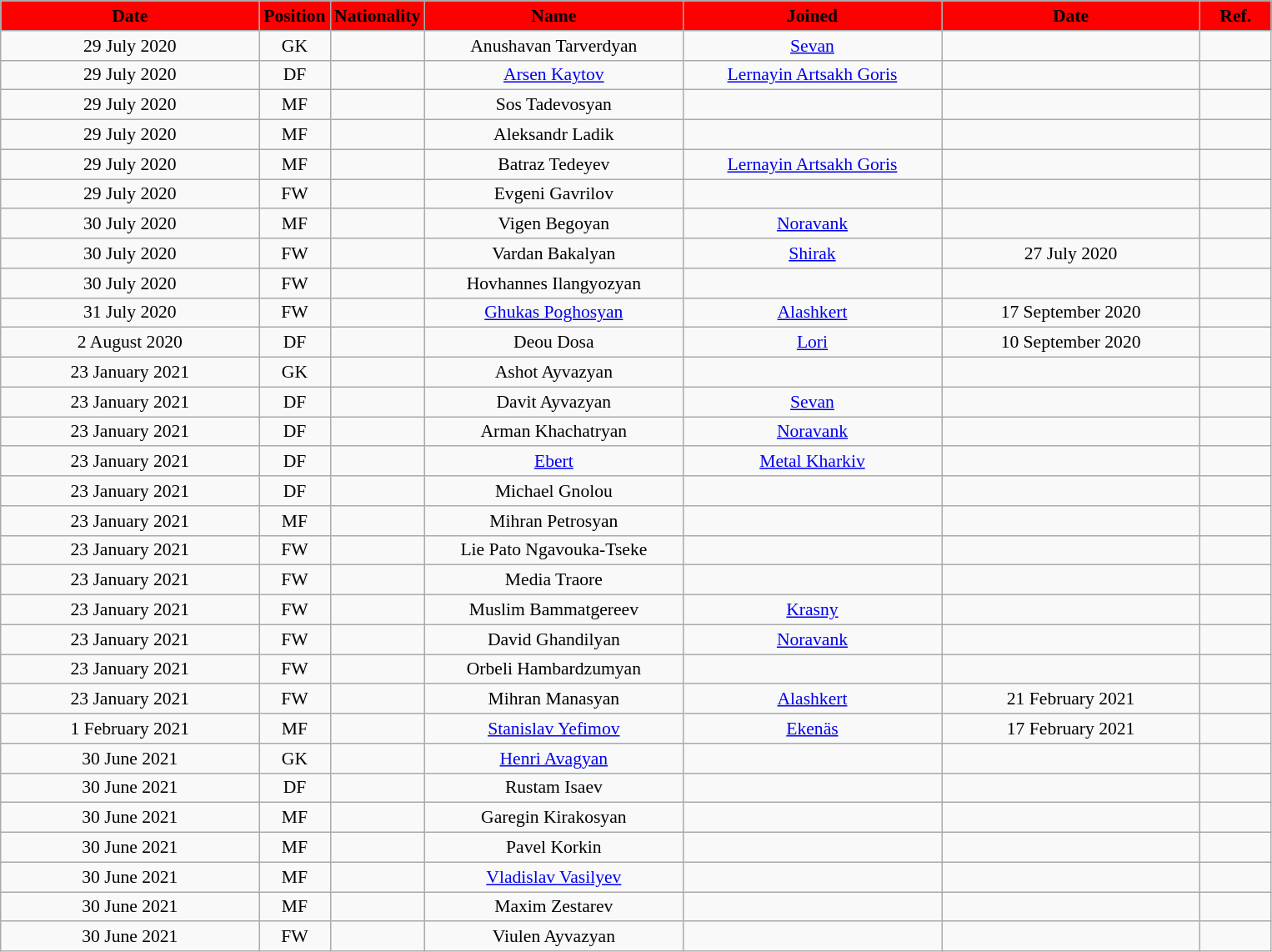<table class="wikitable"  style="text-align:center; font-size:90%; ">
<tr>
<th style="background:#FF0000; color:#000000; width:200px;">Date</th>
<th style="background:#FF0000; color:#000000; width:50px;">Position</th>
<th style="background:#FF0000; color:#000000; width:50px;">Nationality</th>
<th style="background:#FF0000; color:#000000; width:200px;">Name</th>
<th style="background:#FF0000; color:#000000; width:200px;">Joined</th>
<th style="background:#FF0000; color:#000000; width:200px;">Date</th>
<th style="background:#FF0000; color:#000000; width:50px;">Ref.</th>
</tr>
<tr>
<td>29 July 2020</td>
<td>GK</td>
<td></td>
<td>Anushavan Tarverdyan</td>
<td><a href='#'>Sevan</a></td>
<td></td>
<td></td>
</tr>
<tr>
<td>29 July 2020</td>
<td>DF</td>
<td></td>
<td><a href='#'>Arsen Kaytov</a></td>
<td><a href='#'>Lernayin Artsakh Goris</a></td>
<td></td>
<td></td>
</tr>
<tr>
<td>29 July 2020</td>
<td>MF</td>
<td></td>
<td>Sos Tadevosyan</td>
<td></td>
<td></td>
<td></td>
</tr>
<tr>
<td>29 July 2020</td>
<td>MF</td>
<td></td>
<td>Aleksandr Ladik</td>
<td></td>
<td></td>
<td></td>
</tr>
<tr>
<td>29 July 2020</td>
<td>MF</td>
<td></td>
<td>Batraz Tedeyev</td>
<td><a href='#'>Lernayin Artsakh Goris</a></td>
<td></td>
<td></td>
</tr>
<tr>
<td>29 July 2020</td>
<td>FW</td>
<td></td>
<td>Evgeni Gavrilov</td>
<td></td>
<td></td>
<td></td>
</tr>
<tr>
<td>30 July 2020</td>
<td>MF</td>
<td></td>
<td>Vigen Begoyan</td>
<td><a href='#'>Noravank</a></td>
<td></td>
<td></td>
</tr>
<tr>
<td>30 July 2020</td>
<td>FW</td>
<td></td>
<td>Vardan Bakalyan</td>
<td><a href='#'>Shirak</a></td>
<td>27 July 2020</td>
<td></td>
</tr>
<tr>
<td>30 July 2020</td>
<td>FW</td>
<td></td>
<td>Hovhannes Ilangyozyan</td>
<td></td>
<td></td>
<td></td>
</tr>
<tr>
<td>31 July 2020</td>
<td>FW</td>
<td></td>
<td><a href='#'>Ghukas Poghosyan</a></td>
<td><a href='#'>Alashkert</a></td>
<td>17 September 2020</td>
<td></td>
</tr>
<tr>
<td>2 August 2020</td>
<td>DF</td>
<td></td>
<td>Deou Dosa</td>
<td><a href='#'>Lori</a></td>
<td>10 September 2020</td>
<td></td>
</tr>
<tr>
<td>23 January 2021</td>
<td>GK</td>
<td></td>
<td>Ashot Ayvazyan</td>
<td></td>
<td></td>
<td></td>
</tr>
<tr>
<td>23 January 2021</td>
<td>DF</td>
<td></td>
<td>Davit Ayvazyan</td>
<td><a href='#'>Sevan</a></td>
<td></td>
<td></td>
</tr>
<tr>
<td>23 January 2021</td>
<td>DF</td>
<td></td>
<td>Arman Khachatryan</td>
<td><a href='#'>Noravank</a></td>
<td></td>
<td></td>
</tr>
<tr>
<td>23 January 2021</td>
<td>DF</td>
<td></td>
<td><a href='#'>Ebert</a></td>
<td><a href='#'>Metal Kharkiv</a></td>
<td></td>
<td></td>
</tr>
<tr>
<td>23 January 2021</td>
<td>DF</td>
<td></td>
<td>Michael Gnolou</td>
<td></td>
<td></td>
<td></td>
</tr>
<tr>
<td>23 January 2021</td>
<td>MF</td>
<td></td>
<td>Mihran Petrosyan</td>
<td></td>
<td></td>
<td></td>
</tr>
<tr>
<td>23 January 2021</td>
<td>FW</td>
<td></td>
<td>Lie Pato Ngavouka-Tseke</td>
<td></td>
<td></td>
<td></td>
</tr>
<tr>
<td>23 January 2021</td>
<td>FW</td>
<td></td>
<td>Media Traore</td>
<td></td>
<td></td>
<td></td>
</tr>
<tr>
<td>23 January 2021</td>
<td>FW</td>
<td></td>
<td>Muslim Bammatgereev</td>
<td><a href='#'>Krasny</a></td>
<td></td>
<td></td>
</tr>
<tr>
<td>23 January 2021</td>
<td>FW</td>
<td></td>
<td>David Ghandilyan</td>
<td><a href='#'>Noravank</a></td>
<td></td>
<td></td>
</tr>
<tr>
<td>23 January 2021</td>
<td>FW</td>
<td></td>
<td>Orbeli Hambardzumyan</td>
<td></td>
<td></td>
<td></td>
</tr>
<tr>
<td>23 January 2021</td>
<td>FW</td>
<td></td>
<td>Mihran Manasyan</td>
<td><a href='#'>Alashkert</a></td>
<td>21 February 2021</td>
<td></td>
</tr>
<tr>
<td>1 February 2021</td>
<td>MF</td>
<td></td>
<td><a href='#'>Stanislav Yefimov</a></td>
<td><a href='#'>Ekenäs</a></td>
<td>17 February 2021</td>
<td></td>
</tr>
<tr>
<td>30 June 2021</td>
<td>GK</td>
<td></td>
<td><a href='#'>Henri Avagyan</a></td>
<td></td>
<td></td>
<td></td>
</tr>
<tr>
<td>30 June 2021</td>
<td>DF</td>
<td></td>
<td>Rustam Isaev</td>
<td></td>
<td></td>
<td></td>
</tr>
<tr>
<td>30 June 2021</td>
<td>MF</td>
<td></td>
<td>Garegin Kirakosyan</td>
<td></td>
<td></td>
<td></td>
</tr>
<tr>
<td>30 June 2021</td>
<td>MF</td>
<td></td>
<td>Pavel Korkin</td>
<td></td>
<td></td>
<td></td>
</tr>
<tr>
<td>30 June 2021</td>
<td>MF</td>
<td></td>
<td><a href='#'>Vladislav Vasilyev</a></td>
<td></td>
<td></td>
<td></td>
</tr>
<tr>
<td>30 June 2021</td>
<td>MF</td>
<td></td>
<td>Maxim Zestarev</td>
<td></td>
<td></td>
<td></td>
</tr>
<tr>
<td>30 June 2021</td>
<td>FW</td>
<td></td>
<td>Viulen Ayvazyan</td>
<td></td>
<td></td>
<td></td>
</tr>
</table>
